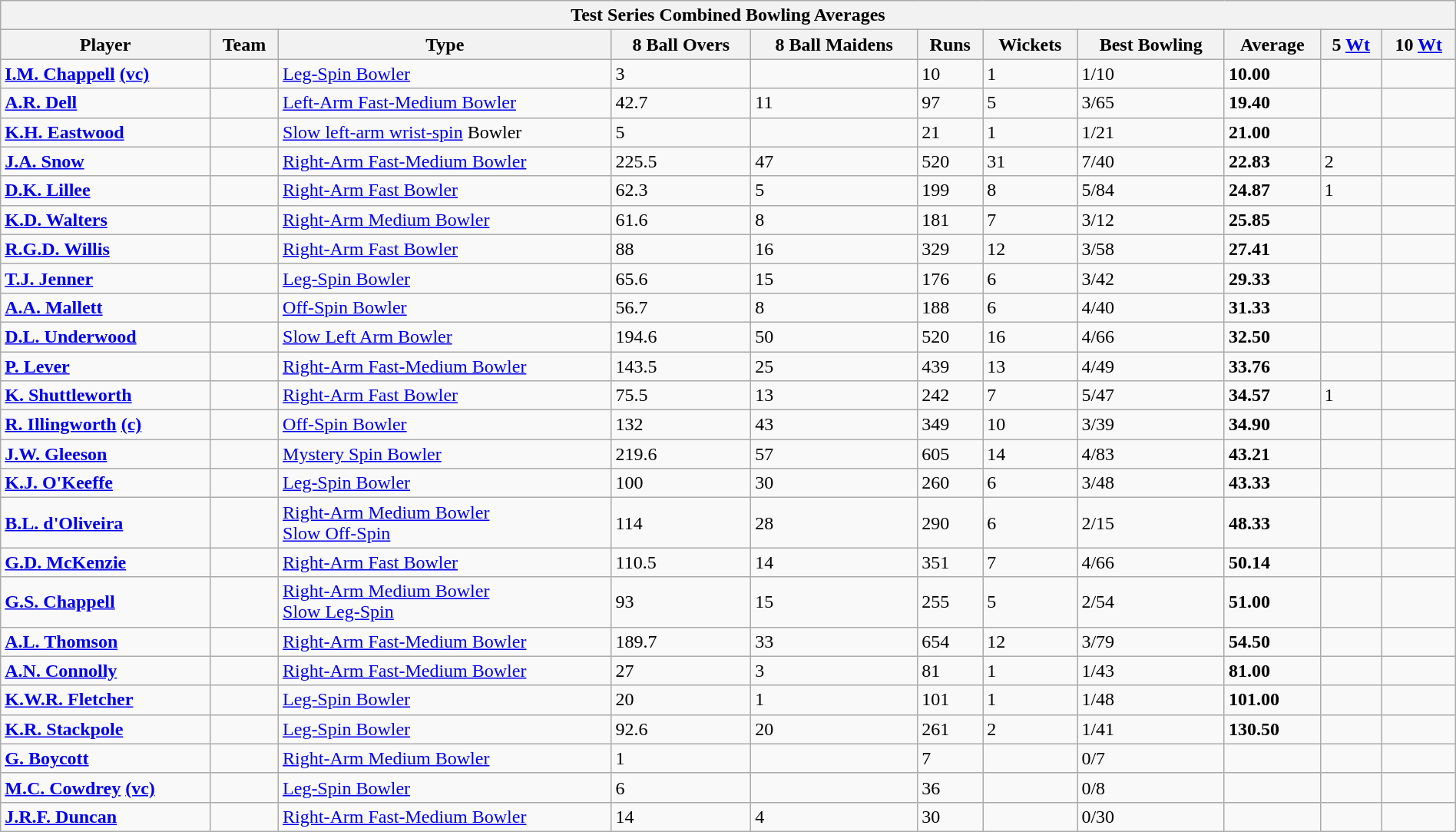<table class="wikitable" style="width:100%;">
<tr>
<th colspan=11>Test Series Combined Bowling Averages</th>
</tr>
<tr>
<th>Player</th>
<th>Team</th>
<th>Type</th>
<th>8 Ball Overs</th>
<th>8 Ball Maidens</th>
<th>Runs</th>
<th>Wickets</th>
<th>Best Bowling</th>
<th>Average</th>
<th>5 <a href='#'>Wt</a></th>
<th>10 <a href='#'>Wt</a></th>
</tr>
<tr align=left>
<td><strong><a href='#'>I.M. Chappell</a> <a href='#'>(vc)</a></strong></td>
<td></td>
<td><a href='#'>Leg-Spin Bowler</a></td>
<td>3</td>
<td></td>
<td>10</td>
<td>1</td>
<td>1/10</td>
<td><strong>10.00</strong></td>
<td></td>
<td></td>
</tr>
<tr align=left>
<td><strong><a href='#'>A.R. Dell</a></strong></td>
<td></td>
<td><a href='#'>Left-Arm Fast-Medium Bowler</a></td>
<td>42.7</td>
<td>11</td>
<td>97</td>
<td>5</td>
<td>3/65</td>
<td><strong>19.40</strong></td>
<td></td>
<td></td>
</tr>
<tr align=left>
<td><strong><a href='#'>K.H. Eastwood</a></strong></td>
<td></td>
<td><a href='#'>Slow left-arm wrist-spin</a> Bowler</td>
<td>5</td>
<td></td>
<td>21</td>
<td>1</td>
<td>1/21</td>
<td><strong>21.00</strong></td>
<td></td>
<td></td>
</tr>
<tr align=left>
<td><strong><a href='#'>J.A. Snow</a></strong></td>
<td></td>
<td><a href='#'>Right-Arm Fast-Medium Bowler</a></td>
<td>225.5</td>
<td>47</td>
<td>520</td>
<td>31</td>
<td>7/40</td>
<td><strong>22.83</strong></td>
<td>2</td>
<td></td>
</tr>
<tr align=left>
<td><strong><a href='#'>D.K. Lillee</a></strong></td>
<td></td>
<td><a href='#'>Right-Arm Fast Bowler</a></td>
<td>62.3</td>
<td>5</td>
<td>199</td>
<td>8</td>
<td>5/84</td>
<td><strong>24.87</strong></td>
<td>1</td>
<td></td>
</tr>
<tr align=left>
<td><strong><a href='#'>K.D. Walters</a></strong></td>
<td></td>
<td><a href='#'>Right-Arm Medium Bowler</a></td>
<td>61.6</td>
<td>8</td>
<td>181</td>
<td>7</td>
<td>3/12</td>
<td><strong>25.85</strong></td>
<td></td>
<td></td>
</tr>
<tr align=left>
<td><strong><a href='#'>R.G.D. Willis</a></strong></td>
<td></td>
<td><a href='#'>Right-Arm Fast Bowler</a></td>
<td>88</td>
<td>16</td>
<td>329</td>
<td>12</td>
<td>3/58</td>
<td><strong>27.41</strong></td>
<td></td>
<td></td>
</tr>
<tr align=left>
<td><strong><a href='#'>T.J. Jenner</a></strong></td>
<td></td>
<td><a href='#'>Leg-Spin Bowler</a></td>
<td>65.6</td>
<td>15</td>
<td>176</td>
<td>6</td>
<td>3/42</td>
<td><strong>29.33</strong></td>
<td></td>
<td></td>
</tr>
<tr align=left>
<td><strong><a href='#'>A.A. Mallett</a></strong></td>
<td></td>
<td><a href='#'>Off-Spin Bowler</a></td>
<td>56.7</td>
<td>8</td>
<td>188</td>
<td>6</td>
<td>4/40</td>
<td><strong>31.33</strong></td>
<td></td>
<td></td>
</tr>
<tr align=left>
<td><strong><a href='#'>D.L. Underwood</a></strong></td>
<td></td>
<td><a href='#'>Slow Left Arm Bowler</a></td>
<td>194.6</td>
<td>50</td>
<td>520</td>
<td>16</td>
<td>4/66</td>
<td><strong>32.50</strong></td>
<td></td>
<td></td>
</tr>
<tr align=left>
<td><strong><a href='#'>P. Lever</a></strong></td>
<td></td>
<td><a href='#'>Right-Arm Fast-Medium Bowler</a></td>
<td>143.5</td>
<td>25</td>
<td>439</td>
<td>13</td>
<td>4/49</td>
<td><strong>33.76</strong></td>
<td></td>
<td></td>
</tr>
<tr align=left>
<td><strong><a href='#'>K. Shuttleworth</a></strong></td>
<td></td>
<td><a href='#'>Right-Arm Fast Bowler</a></td>
<td>75.5</td>
<td>13</td>
<td>242</td>
<td>7</td>
<td>5/47</td>
<td><strong>34.57</strong></td>
<td>1</td>
<td></td>
</tr>
<tr align=left>
<td><strong><a href='#'>R. Illingworth</a> <a href='#'>(c)</a></strong></td>
<td></td>
<td><a href='#'>Off-Spin Bowler</a></td>
<td>132</td>
<td>43</td>
<td>349</td>
<td>10</td>
<td>3/39</td>
<td><strong>34.90</strong></td>
<td></td>
<td></td>
</tr>
<tr align=left>
<td><strong><a href='#'>J.W. Gleeson</a></strong></td>
<td></td>
<td><a href='#'>Mystery Spin Bowler</a></td>
<td>219.6</td>
<td>57</td>
<td>605</td>
<td>14</td>
<td>4/83</td>
<td><strong>43.21</strong></td>
<td></td>
<td></td>
</tr>
<tr align=left>
<td><strong><a href='#'>K.J. O'Keeffe</a></strong></td>
<td></td>
<td><a href='#'>Leg-Spin Bowler</a></td>
<td>100</td>
<td>30</td>
<td>260</td>
<td>6</td>
<td>3/48</td>
<td><strong>43.33</strong></td>
<td></td>
<td></td>
</tr>
<tr align=left>
<td><strong><a href='#'>B.L. d'Oliveira</a></strong></td>
<td></td>
<td><a href='#'>Right-Arm Medium Bowler</a> <br> <a href='#'>Slow Off-Spin</a></td>
<td>114</td>
<td>28</td>
<td>290</td>
<td>6</td>
<td>2/15</td>
<td><strong>48.33</strong></td>
<td></td>
<td></td>
</tr>
<tr align=left>
<td><strong><a href='#'>G.D. McKenzie</a></strong></td>
<td></td>
<td><a href='#'>Right-Arm Fast Bowler</a></td>
<td>110.5</td>
<td>14</td>
<td>351</td>
<td>7</td>
<td>4/66</td>
<td><strong>50.14</strong></td>
<td></td>
<td></td>
</tr>
<tr align=left>
<td><strong><a href='#'>G.S. Chappell</a></strong></td>
<td></td>
<td><a href='#'>Right-Arm Medium Bowler</a> <br> <a href='#'>Slow Leg-Spin</a></td>
<td>93</td>
<td>15</td>
<td>255</td>
<td>5</td>
<td>2/54</td>
<td><strong>51.00</strong></td>
<td></td>
<td></td>
</tr>
<tr align=left>
<td><strong><a href='#'>A.L. Thomson</a></strong></td>
<td></td>
<td><a href='#'>Right-Arm Fast-Medium Bowler</a></td>
<td>189.7</td>
<td>33</td>
<td>654</td>
<td>12</td>
<td>3/79</td>
<td><strong>54.50</strong></td>
<td></td>
<td></td>
</tr>
<tr align=left>
<td><strong><a href='#'>A.N. Connolly</a></strong></td>
<td></td>
<td><a href='#'>Right-Arm Fast-Medium Bowler</a></td>
<td>27</td>
<td>3</td>
<td>81</td>
<td>1</td>
<td>1/43</td>
<td><strong>81.00</strong></td>
<td></td>
<td></td>
</tr>
<tr align=left>
<td><strong><a href='#'>K.W.R. Fletcher</a></strong></td>
<td></td>
<td><a href='#'>Leg-Spin Bowler</a></td>
<td>20</td>
<td>1</td>
<td>101</td>
<td>1</td>
<td>1/48</td>
<td><strong>101.00</strong></td>
<td></td>
<td></td>
</tr>
<tr align=left>
<td><strong><a href='#'>K.R. Stackpole</a></strong></td>
<td></td>
<td><a href='#'>Leg-Spin Bowler</a></td>
<td>92.6</td>
<td>20</td>
<td>261</td>
<td>2</td>
<td>1/41</td>
<td><strong>130.50</strong></td>
<td></td>
<td></td>
</tr>
<tr align=left>
<td><strong><a href='#'>G. Boycott</a></strong></td>
<td></td>
<td><a href='#'>Right-Arm Medium Bowler</a></td>
<td>1</td>
<td></td>
<td>7</td>
<td></td>
<td>0/7</td>
<td></td>
<td></td>
<td></td>
</tr>
<tr align=left>
<td><strong><a href='#'>M.C. Cowdrey</a> <a href='#'>(vc)</a></strong></td>
<td></td>
<td><a href='#'>Leg-Spin Bowler</a></td>
<td>6</td>
<td></td>
<td>36</td>
<td></td>
<td>0/8</td>
<td></td>
<td></td>
<td></td>
</tr>
<tr align=left>
<td><strong><a href='#'>J.R.F. Duncan</a></strong></td>
<td></td>
<td><a href='#'>Right-Arm Fast-Medium Bowler</a></td>
<td>14</td>
<td>4</td>
<td>30</td>
<td></td>
<td>0/30</td>
<td></td>
<td></td>
<td></td>
</tr>
</table>
